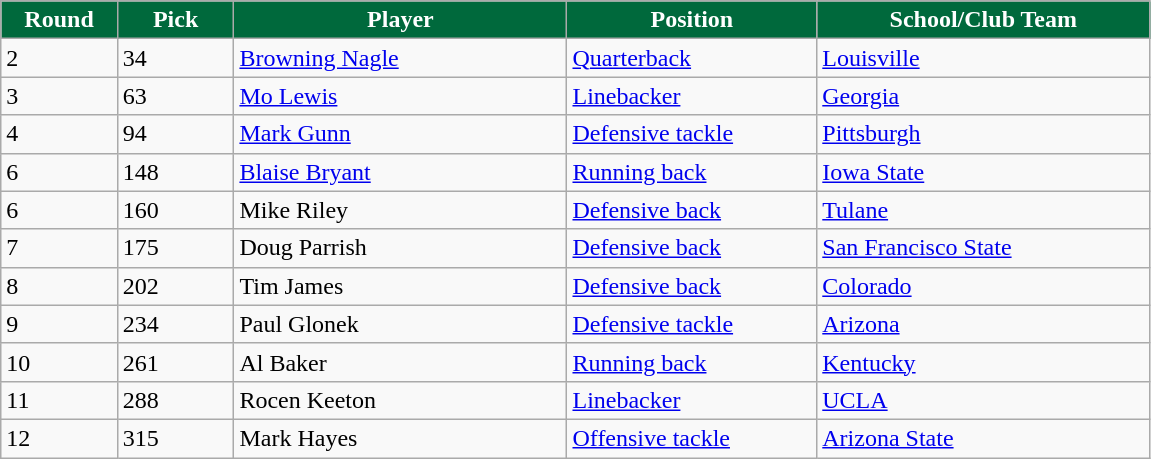<table class="wikitable sortable sortable">
<tr>
<th style="background:#00693C;color:white;" width="7%">Round</th>
<th style="background:#00693C;color:white;" width="7%">Pick</th>
<th style="background:#00693C;color:white;" width="20%">Player</th>
<th style="background:#00693C;color:white;" width="15%">Position</th>
<th style="background:#00693C;color:white;" width="20%">School/Club Team</th>
</tr>
<tr>
<td>2</td>
<td>34</td>
<td><a href='#'>Browning Nagle</a></td>
<td><a href='#'>Quarterback</a></td>
<td><a href='#'>Louisville</a></td>
</tr>
<tr>
<td>3</td>
<td>63</td>
<td><a href='#'>Mo Lewis</a></td>
<td><a href='#'>Linebacker</a></td>
<td><a href='#'>Georgia</a></td>
</tr>
<tr>
<td>4</td>
<td>94</td>
<td><a href='#'>Mark Gunn</a></td>
<td><a href='#'>Defensive tackle</a></td>
<td><a href='#'>Pittsburgh</a></td>
</tr>
<tr>
<td>6</td>
<td>148</td>
<td><a href='#'>Blaise Bryant</a></td>
<td><a href='#'>Running back</a></td>
<td><a href='#'>Iowa State</a></td>
</tr>
<tr>
<td>6</td>
<td>160</td>
<td>Mike Riley</td>
<td><a href='#'>Defensive back</a></td>
<td><a href='#'>Tulane</a></td>
</tr>
<tr>
<td>7</td>
<td>175</td>
<td>Doug Parrish</td>
<td><a href='#'>Defensive back</a></td>
<td><a href='#'>San Francisco State</a></td>
</tr>
<tr>
<td>8</td>
<td>202</td>
<td>Tim James</td>
<td><a href='#'>Defensive back</a></td>
<td><a href='#'>Colorado</a></td>
</tr>
<tr>
<td>9</td>
<td>234</td>
<td>Paul Glonek</td>
<td><a href='#'>Defensive tackle</a></td>
<td><a href='#'>Arizona</a></td>
</tr>
<tr>
<td>10</td>
<td>261</td>
<td>Al Baker</td>
<td><a href='#'>Running back</a></td>
<td><a href='#'>Kentucky</a></td>
</tr>
<tr>
<td>11</td>
<td>288</td>
<td>Rocen Keeton</td>
<td><a href='#'>Linebacker</a></td>
<td><a href='#'>UCLA</a></td>
</tr>
<tr>
<td>12</td>
<td>315</td>
<td>Mark Hayes</td>
<td><a href='#'>Offensive tackle</a></td>
<td><a href='#'>Arizona State</a></td>
</tr>
</table>
